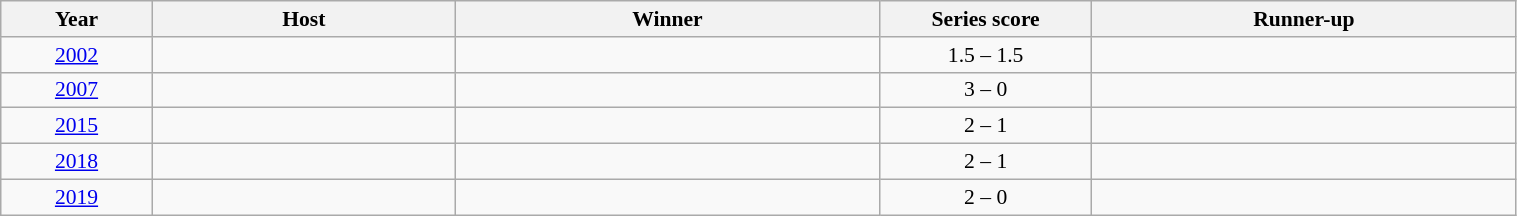<table class="wikitable" style="text-align:center;width:80%; font-size:90%;">
<tr>
<th width=5%>Year</th>
<th width=10%>Host</th>
<th width=14%>Winner</th>
<th width=7%>Series score</th>
<th width=14%>Runner-up</th>
</tr>
<tr>
<td><a href='#'>2002</a></td>
<td></td>
<td><strong></strong></td>
<td>1.5 – 1.5</td>
<td></td>
</tr>
<tr>
<td><a href='#'>2007</a></td>
<td></td>
<td><strong></strong></td>
<td>3 – 0</td>
<td></td>
</tr>
<tr>
<td><a href='#'>2015</a></td>
<td></td>
<td><strong></strong></td>
<td>2 – 1</td>
<td></td>
</tr>
<tr>
<td><a href='#'>2018</a></td>
<td></td>
<td><strong></strong></td>
<td>2 – 1</td>
<td></td>
</tr>
<tr>
<td><a href='#'>2019</a></td>
<td></td>
<td><strong></strong></td>
<td>2 – 0</td>
<td></td>
</tr>
</table>
